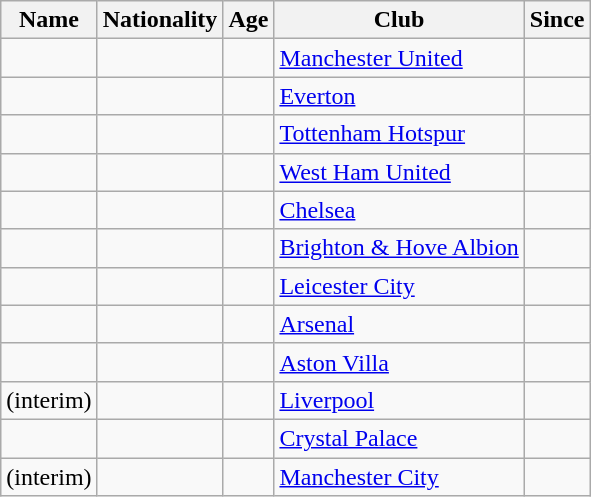<table class="wikitable sortable">
<tr>
<th>Name</th>
<th>Nationality</th>
<th>Age</th>
<th>Club</th>
<th>Since</th>
</tr>
<tr>
<td></td>
<td></td>
<td align=center></td>
<td><a href='#'>Manchester United</a></td>
<td></td>
</tr>
<tr>
<td></td>
<td></td>
<td align=center></td>
<td><a href='#'>Everton</a></td>
<td></td>
</tr>
<tr>
<td></td>
<td></td>
<td align=center></td>
<td><a href='#'>Tottenham Hotspur</a></td>
<td></td>
</tr>
<tr>
<td></td>
<td></td>
<td align=center></td>
<td><a href='#'>West Ham United</a></td>
<td></td>
</tr>
<tr>
<td></td>
<td></td>
<td align="center"></td>
<td><a href='#'>Chelsea</a></td>
<td></td>
</tr>
<tr>
<td></td>
<td></td>
<td align=center></td>
<td><a href='#'>Brighton & Hove Albion</a></td>
<td></td>
</tr>
<tr>
<td></td>
<td></td>
<td align=center></td>
<td><a href='#'>Leicester City</a></td>
<td></td>
</tr>
<tr>
<td></td>
<td></td>
<td align=center></td>
<td><a href='#'>Arsenal</a></td>
<td></td>
</tr>
<tr>
<td></td>
<td></td>
<td align="center"></td>
<td><a href='#'>Aston Villa</a></td>
<td></td>
</tr>
<tr>
<td> (interim)</td>
<td></td>
<td align="center"></td>
<td><a href='#'>Liverpool</a></td>
<td></td>
</tr>
<tr>
<td></td>
<td></td>
<td align=center></td>
<td><a href='#'>Crystal Palace</a></td>
<td></td>
</tr>
<tr>
<td> (interim)</td>
<td></td>
<td align="center"></td>
<td><a href='#'>Manchester City</a></td>
<td></td>
</tr>
</table>
